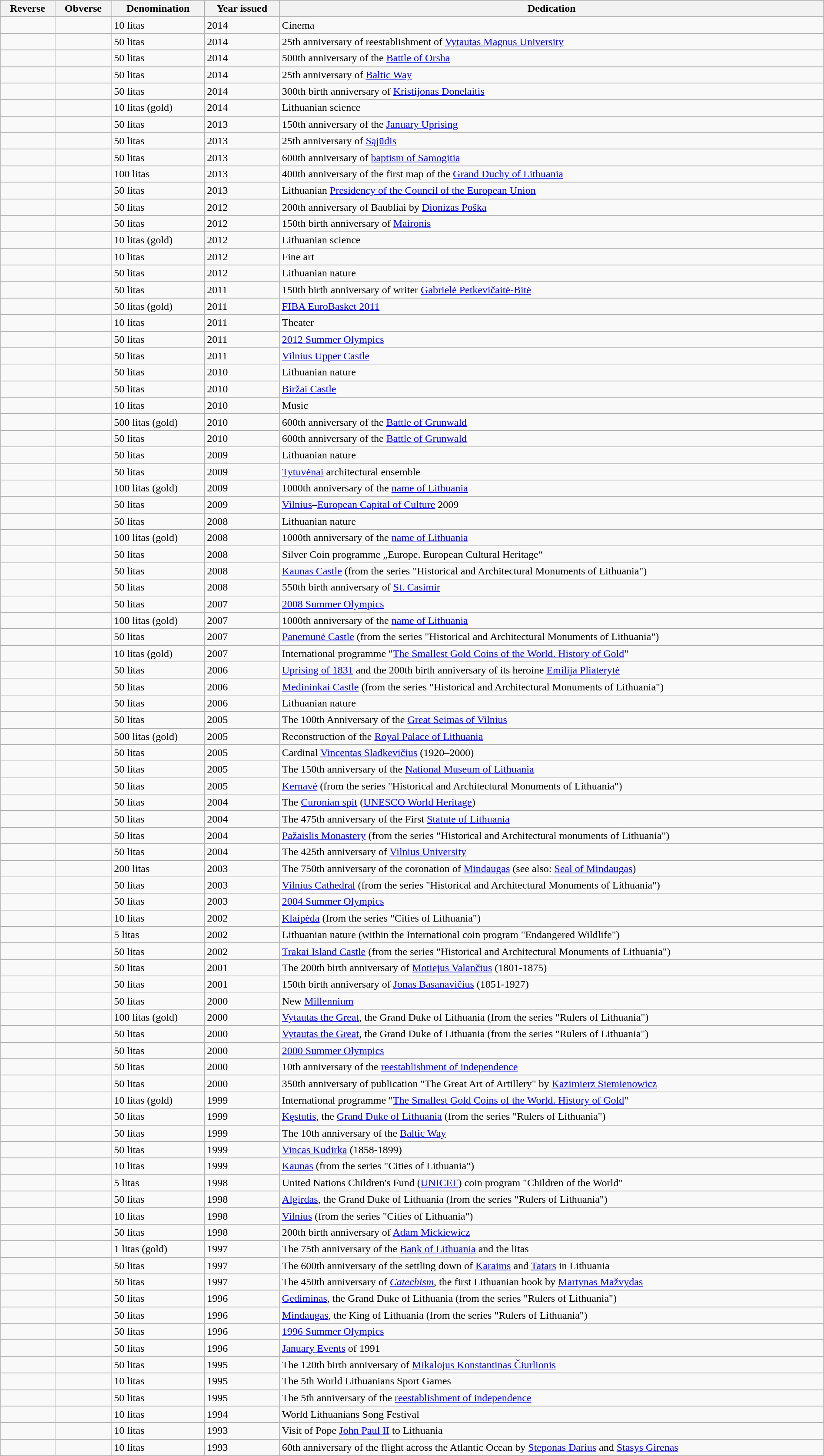<table class=wikitable width=100%>
<tr>
<th>Reverse</th>
<th>Obverse</th>
<th>Denomination</th>
<th>Year issued</th>
<th>Dedication</th>
</tr>
<tr>
<td></td>
<td></td>
<td>10 litas</td>
<td>2014</td>
<td>Cinema</td>
</tr>
<tr>
<td></td>
<td></td>
<td>50 litas</td>
<td>2014</td>
<td>25th anniversary of reestablishment of <a href='#'>Vytautas Magnus University</a></td>
</tr>
<tr>
<td></td>
<td></td>
<td>50 litas</td>
<td>2014</td>
<td>500th anniversary of the <a href='#'>Battle of Orsha</a></td>
</tr>
<tr>
<td></td>
<td></td>
<td>50 litas</td>
<td>2014</td>
<td>25th anniversary of <a href='#'>Baltic Way</a></td>
</tr>
<tr>
<td></td>
<td></td>
<td>50 litas</td>
<td>2014</td>
<td>300th birth anniversary of <a href='#'>Kristijonas Donelaitis</a></td>
</tr>
<tr>
<td></td>
<td></td>
<td>10 litas (gold)</td>
<td>2014</td>
<td>Lithuanian science</td>
</tr>
<tr>
<td></td>
<td></td>
<td>50 litas</td>
<td>2013</td>
<td>150th anniversary of the <a href='#'>January Uprising</a></td>
</tr>
<tr>
<td></td>
<td></td>
<td>50 litas</td>
<td>2013</td>
<td>25th anniversary of <a href='#'>Sąjūdis</a></td>
</tr>
<tr>
<td></td>
<td></td>
<td>50 litas</td>
<td>2013</td>
<td>600th anniversary of <a href='#'>baptism of Samogitia</a></td>
</tr>
<tr>
<td></td>
<td></td>
<td>100 litas</td>
<td>2013</td>
<td>400th anniversary of the first map of the <a href='#'>Grand Duchy of Lithuania</a></td>
</tr>
<tr>
<td></td>
<td></td>
<td>50 litas</td>
<td>2013</td>
<td>Lithuanian <a href='#'>Presidency of the Council of the European Union</a></td>
</tr>
<tr>
<td></td>
<td></td>
<td>50 litas</td>
<td>2012</td>
<td>200th anniversary of Baubliai by <a href='#'>Dionizas Poška</a></td>
</tr>
<tr>
<td></td>
<td></td>
<td>50 litas</td>
<td>2012</td>
<td>150th birth anniversary of <a href='#'>Maironis</a></td>
</tr>
<tr>
<td></td>
<td></td>
<td>10 litas (gold)</td>
<td>2012</td>
<td>Lithuanian science</td>
</tr>
<tr>
<td></td>
<td></td>
<td>10 litas</td>
<td>2012</td>
<td>Fine art</td>
</tr>
<tr>
<td></td>
<td></td>
<td>50 litas</td>
<td>2012</td>
<td>Lithuanian nature</td>
</tr>
<tr>
<td></td>
<td></td>
<td>50 litas</td>
<td>2011</td>
<td>150th birth anniversary of writer <a href='#'>Gabrielė Petkevičaitė-Bitė</a></td>
</tr>
<tr>
<td></td>
<td></td>
<td>50 litas (gold)</td>
<td>2011</td>
<td><a href='#'>FIBA EuroBasket 2011</a></td>
</tr>
<tr>
<td></td>
<td></td>
<td>10 litas</td>
<td>2011</td>
<td>Theater</td>
</tr>
<tr>
<td></td>
<td></td>
<td>50 litas</td>
<td>2011</td>
<td><a href='#'>2012 Summer Olympics</a></td>
</tr>
<tr>
<td></td>
<td></td>
<td>50 litas</td>
<td>2011</td>
<td><a href='#'>Vilnius Upper Castle</a></td>
</tr>
<tr>
<td></td>
<td></td>
<td>50 litas</td>
<td>2010</td>
<td>Lithuanian nature</td>
</tr>
<tr>
<td></td>
<td></td>
<td>50 litas</td>
<td>2010</td>
<td><a href='#'>Biržai Castle</a></td>
</tr>
<tr>
<td></td>
<td></td>
<td>10 litas</td>
<td>2010</td>
<td>Music</td>
</tr>
<tr>
<td></td>
<td></td>
<td>500 litas (gold)</td>
<td>2010</td>
<td>600th anniversary of the <a href='#'>Battle of Grunwald</a></td>
</tr>
<tr>
<td></td>
<td></td>
<td>50 litas</td>
<td>2010</td>
<td>600th anniversary of the <a href='#'>Battle of Grunwald</a></td>
</tr>
<tr>
<td></td>
<td></td>
<td>50 litas</td>
<td>2009</td>
<td>Lithuanian nature</td>
</tr>
<tr>
<td></td>
<td></td>
<td>50 litas</td>
<td>2009</td>
<td><a href='#'>Tytuvėnai</a> architectural ensemble</td>
</tr>
<tr>
<td></td>
<td></td>
<td>100 litas (gold)</td>
<td>2009</td>
<td>1000th anniversary of the <a href='#'>name of Lithuania</a></td>
</tr>
<tr>
<td></td>
<td></td>
<td>50 litas</td>
<td>2009</td>
<td><a href='#'>Vilnius</a>–<a href='#'>European Capital of Culture</a> 2009</td>
</tr>
<tr>
<td></td>
<td></td>
<td>50 litas</td>
<td>2008</td>
<td>Lithuanian nature</td>
</tr>
<tr>
<td></td>
<td></td>
<td>100 litas (gold)</td>
<td>2008</td>
<td>1000th anniversary of the <a href='#'>name of Lithuania</a></td>
</tr>
<tr>
<td></td>
<td></td>
<td>50 litas</td>
<td>2008</td>
<td>Silver Coin programme „Europe. European Cultural Heritage“</td>
</tr>
<tr>
<td></td>
<td></td>
<td>50 litas</td>
<td>2008</td>
<td><a href='#'>Kaunas Castle</a> (from the series "Historical and Architectural Monuments of Lithuania")</td>
</tr>
<tr>
<td></td>
<td></td>
<td>50 litas</td>
<td>2008</td>
<td>550th birth anniversary of <a href='#'>St. Casimir</a></td>
</tr>
<tr>
<td></td>
<td></td>
<td>50 litas</td>
<td>2007</td>
<td><a href='#'>2008 Summer Olympics</a></td>
</tr>
<tr>
<td></td>
<td></td>
<td>100 litas (gold)</td>
<td>2007</td>
<td>1000th anniversary of the <a href='#'>name of Lithuania</a></td>
</tr>
<tr>
<td></td>
<td></td>
<td>50 litas</td>
<td>2007</td>
<td><a href='#'>Panemunė Castle</a> (from the series "Historical and Architectural Monuments of Lithuania")</td>
</tr>
<tr>
<td></td>
<td></td>
<td>10 litas (gold)</td>
<td>2007</td>
<td>International programme "<a href='#'>The Smallest Gold Coins of the World. History of Gold</a>"</td>
</tr>
<tr>
<td></td>
<td></td>
<td>50 litas</td>
<td>2006</td>
<td><a href='#'>Uprising of 1831</a> and the 200th birth anniversary of its heroine <a href='#'>Emilija Pliaterytė</a></td>
</tr>
<tr>
<td></td>
<td></td>
<td>50 litas</td>
<td>2006</td>
<td><a href='#'>Medininkai Castle</a> (from the series "Historical and Architectural Monuments of Lithuania")</td>
</tr>
<tr>
<td></td>
<td></td>
<td>50 litas</td>
<td>2006</td>
<td>Lithuanian nature</td>
</tr>
<tr>
<td></td>
<td></td>
<td>50 litas</td>
<td>2005</td>
<td>The 100th Anniversary of the <a href='#'>Great Seimas of Vilnius</a></td>
</tr>
<tr>
<td></td>
<td></td>
<td>500 litas (gold)</td>
<td>2005</td>
<td>Reconstruction of the <a href='#'>Royal Palace of Lithuania</a></td>
</tr>
<tr>
<td></td>
<td></td>
<td>50 litas</td>
<td>2005</td>
<td>Cardinal <a href='#'>Vincentas Sladkevičius</a> (1920–2000)</td>
</tr>
<tr>
<td></td>
<td></td>
<td>50 litas</td>
<td>2005</td>
<td>The 150th anniversary of the <a href='#'>National Museum of Lithuania</a></td>
</tr>
<tr>
<td></td>
<td></td>
<td>50 litas</td>
<td>2005</td>
<td><a href='#'>Kernavė</a> (from the series "Historical and Architectural Monuments of Lithuania")</td>
</tr>
<tr>
<td></td>
<td></td>
<td>50 litas</td>
<td>2004</td>
<td>The <a href='#'>Curonian spit</a> (<a href='#'>UNESCO World Heritage</a>)</td>
</tr>
<tr>
<td></td>
<td></td>
<td>50 litas</td>
<td>2004</td>
<td>The 475th anniversary of the First <a href='#'>Statute of Lithuania</a></td>
</tr>
<tr>
<td></td>
<td></td>
<td>50 litas</td>
<td>2004</td>
<td><a href='#'>Pažaislis Monastery</a> (from the series "Historical and Architectural monuments of Lithuania")</td>
</tr>
<tr>
<td></td>
<td></td>
<td>50 litas</td>
<td>2004</td>
<td>The 425th anniversary of <a href='#'>Vilnius University</a></td>
</tr>
<tr>
<td></td>
<td></td>
<td>200 litas</td>
<td>2003</td>
<td>The 750th anniversary of the coronation of <a href='#'>Mindaugas</a> (see also: <a href='#'>Seal of Mindaugas</a>)</td>
</tr>
<tr>
<td></td>
<td></td>
<td>50 litas</td>
<td>2003</td>
<td><a href='#'>Vilnius Cathedral</a> (from the series "Historical and Architectural Monuments of Lithuania")</td>
</tr>
<tr>
<td></td>
<td></td>
<td>50 litas</td>
<td>2003</td>
<td><a href='#'>2004 Summer Olympics</a></td>
</tr>
<tr>
<td></td>
<td></td>
<td>10 litas</td>
<td>2002</td>
<td><a href='#'>Klaipėda</a> (from the series "Cities of Lithuania")</td>
</tr>
<tr>
<td></td>
<td></td>
<td>5 litas</td>
<td>2002</td>
<td>Lithuanian nature (within the International coin program "Endangered Wildlife")</td>
</tr>
<tr>
<td></td>
<td></td>
<td>50 litas</td>
<td>2002</td>
<td><a href='#'>Trakai Island Castle</a> (from the series "Historical and Architectural Monuments of Lithuania")</td>
</tr>
<tr>
<td></td>
<td></td>
<td>50 litas</td>
<td>2001</td>
<td>The 200th birth anniversary of <a href='#'>Motiejus Valančius</a> (1801-1875)</td>
</tr>
<tr>
<td></td>
<td></td>
<td>50 litas</td>
<td>2001</td>
<td>150th birth anniversary of <a href='#'>Jonas Basanavičius</a> (1851-1927)</td>
</tr>
<tr>
<td></td>
<td></td>
<td>50 litas</td>
<td>2000</td>
<td>New <a href='#'>Millennium</a></td>
</tr>
<tr>
<td></td>
<td></td>
<td>100 litas (gold)</td>
<td>2000</td>
<td><a href='#'>Vytautas the Great</a>, the Grand Duke of Lithuania (from the series "Rulers of Lithuania")</td>
</tr>
<tr>
<td></td>
<td></td>
<td>50 litas</td>
<td>2000</td>
<td><a href='#'>Vytautas the Great</a>, the Grand Duke of Lithuania (from the series "Rulers of Lithuania")</td>
</tr>
<tr>
<td></td>
<td></td>
<td>50 litas</td>
<td>2000</td>
<td><a href='#'>2000 Summer Olympics</a></td>
</tr>
<tr>
<td></td>
<td></td>
<td>50 litas</td>
<td>2000</td>
<td>10th anniversary of the <a href='#'>reestablishment of independence</a></td>
</tr>
<tr>
<td></td>
<td></td>
<td>50 litas</td>
<td>2000</td>
<td>350th anniversary of publication "The Great Art of Artillery" by <a href='#'>Kazimierz Siemienowicz</a></td>
</tr>
<tr>
<td></td>
<td></td>
<td>10 litas (gold)</td>
<td>1999</td>
<td>International programme "<a href='#'>The Smallest Gold Coins of the World. History of Gold</a>"</td>
</tr>
<tr>
<td></td>
<td></td>
<td>50 litas</td>
<td>1999</td>
<td><a href='#'>Kęstutis</a>, the <a href='#'>Grand Duke of Lithuania</a> (from the series "Rulers of Lithuania")</td>
</tr>
<tr>
<td></td>
<td></td>
<td>50 litas</td>
<td>1999</td>
<td>The 10th anniversary of the <a href='#'>Baltic Way</a></td>
</tr>
<tr>
<td></td>
<td></td>
<td>50 litas</td>
<td>1999</td>
<td><a href='#'>Vincas Kudirka</a> (1858-1899)</td>
</tr>
<tr>
<td></td>
<td></td>
<td>10 litas</td>
<td>1999</td>
<td><a href='#'>Kaunas</a> (from the series "Cities of Lithuania")</td>
</tr>
<tr>
<td></td>
<td></td>
<td>5 litas</td>
<td>1998</td>
<td>United Nations Children's Fund (<a href='#'>UNICEF</a>) coin program "Children of the World"</td>
</tr>
<tr>
<td></td>
<td></td>
<td>50 litas</td>
<td>1998</td>
<td><a href='#'>Algirdas</a>, the Grand Duke of Lithuania (from the series "Rulers of Lithuania")</td>
</tr>
<tr>
<td></td>
<td></td>
<td>10 litas</td>
<td>1998</td>
<td><a href='#'>Vilnius</a> (from the series "Cities of Lithuania")</td>
</tr>
<tr>
<td></td>
<td></td>
<td>50 litas</td>
<td>1998</td>
<td>200th birth anniversary of <a href='#'>Adam Mickiewicz</a></td>
</tr>
<tr>
<td></td>
<td></td>
<td>1 litas (gold)</td>
<td>1997</td>
<td>The 75th anniversary of the <a href='#'>Bank of Lithuania</a> and the litas</td>
</tr>
<tr>
<td></td>
<td></td>
<td>50 litas</td>
<td>1997</td>
<td>The 600th anniversary of the settling down of <a href='#'>Karaims</a> and <a href='#'>Tatars</a> in Lithuania</td>
</tr>
<tr>
<td></td>
<td></td>
<td>50 litas</td>
<td>1997</td>
<td>The 450th anniversary of <em><a href='#'>Catechism</a></em>, the first Lithuanian book by <a href='#'>Martynas Mažvydas</a></td>
</tr>
<tr>
<td></td>
<td></td>
<td>50 litas</td>
<td>1996</td>
<td><a href='#'>Gediminas</a>, the Grand Duke of Lithuania (from the series "Rulers of Lithuania")</td>
</tr>
<tr>
<td></td>
<td></td>
<td>50 litas</td>
<td>1996</td>
<td><a href='#'>Mindaugas</a>, the King of Lithuania (from the series "Rulers of Lithuania")</td>
</tr>
<tr>
<td></td>
<td></td>
<td>50 litas</td>
<td>1996</td>
<td><a href='#'>1996 Summer Olympics</a></td>
</tr>
<tr>
<td></td>
<td></td>
<td>50 litas</td>
<td>1996</td>
<td><a href='#'>January Events</a> of 1991</td>
</tr>
<tr>
<td></td>
<td></td>
<td>50 litas</td>
<td>1995</td>
<td>The 120th birth anniversary of <a href='#'>Mikalojus Konstantinas Čiurlionis</a></td>
</tr>
<tr>
<td></td>
<td></td>
<td>10 litas</td>
<td>1995</td>
<td>The 5th World Lithuanians Sport Games</td>
</tr>
<tr>
<td></td>
<td></td>
<td>50 litas</td>
<td>1995</td>
<td>The 5th anniversary of the <a href='#'>reestablishment of independence</a></td>
</tr>
<tr>
<td></td>
<td></td>
<td>10 litas</td>
<td>1994</td>
<td>World Lithuanians Song Festival</td>
</tr>
<tr>
<td></td>
<td></td>
<td>10 litas</td>
<td>1993</td>
<td>Visit of Pope <a href='#'>John Paul II</a> to Lithuania</td>
</tr>
<tr>
<td></td>
<td></td>
<td>10 litas</td>
<td>1993</td>
<td>60th anniversary of the flight across the Atlantic Ocean by <a href='#'>Steponas Darius</a> and <a href='#'>Stasys Girenas</a></td>
</tr>
</table>
